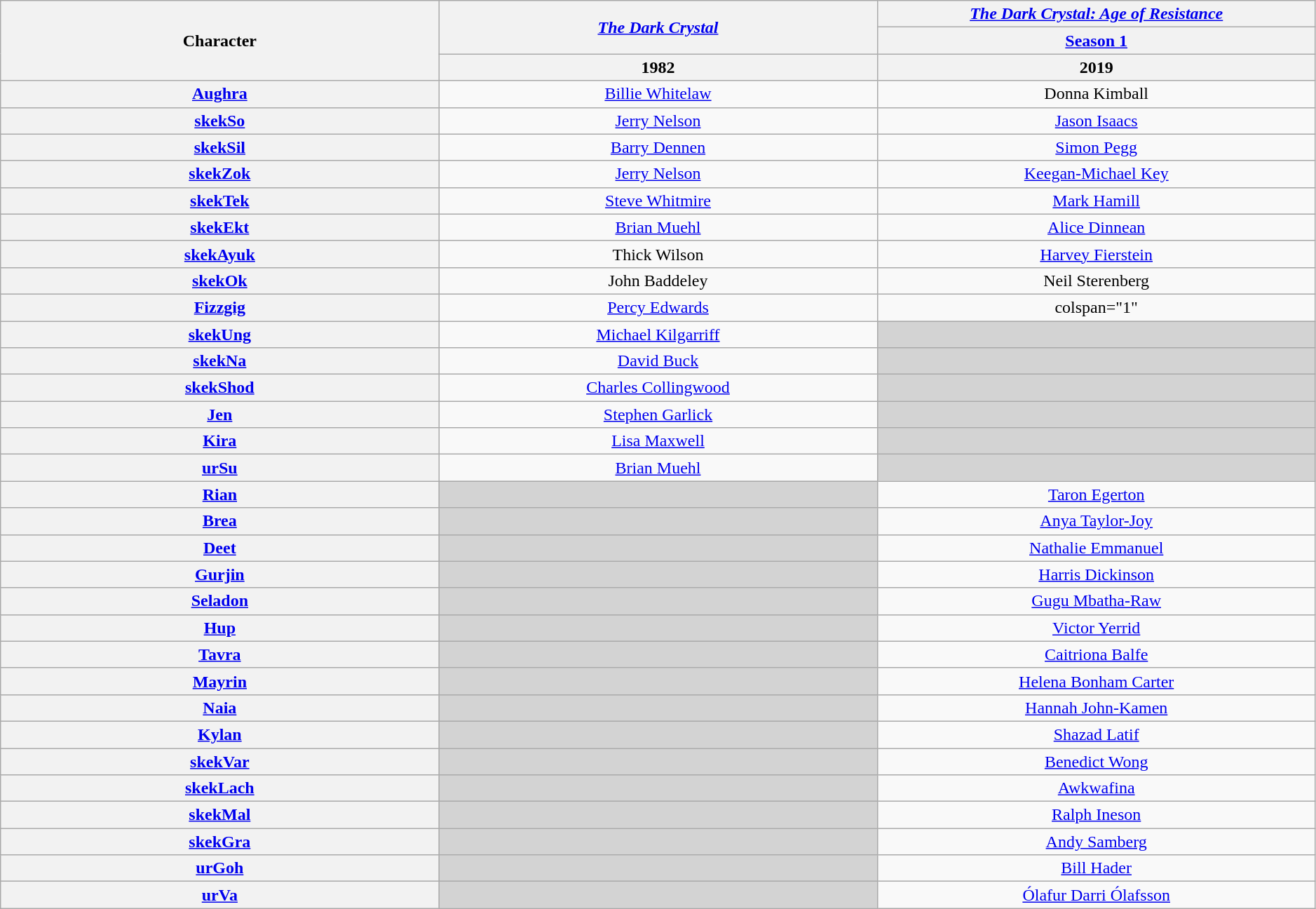<table class="wikitable" style="text-align:center; width:99%">
<tr>
<th rowspan="3" align="center" width="25%">Character</th>
<th rowspan="2" align="center" width="25%"><em><a href='#'>The Dark Crystal</a></em></th>
<th colspan="1" align="center"><em><a href='#'>The Dark Crystal: Age of Resistance</a></em></th>
</tr>
<tr>
<th align="center" width="25%"><a href='#'>Season 1</a></th>
</tr>
<tr>
<th>1982</th>
<th>2019</th>
</tr>
<tr>
<th><a href='#'>Aughra</a></th>
<td><a href='#'>Billie Whitelaw</a></td>
<td colspan="1">Donna Kimball</td>
</tr>
<tr>
<th><a href='#'>skekSo<br></a></th>
<td><a href='#'>Jerry Nelson</a></td>
<td colspan="1"><a href='#'>Jason Isaacs</a></td>
</tr>
<tr>
<th><a href='#'>skekSil<br></a></th>
<td><a href='#'>Barry Dennen</a></td>
<td colspan="1"><a href='#'>Simon Pegg</a></td>
</tr>
<tr>
<th><a href='#'>skekZok<br></a></th>
<td><a href='#'>Jerry Nelson</a></td>
<td colspan="1"><a href='#'>Keegan-Michael Key</a></td>
</tr>
<tr>
<th><a href='#'>skekTek<br></a></th>
<td><a href='#'>Steve Whitmire</a></td>
<td colspan="1"><a href='#'>Mark Hamill</a></td>
</tr>
<tr>
<th><a href='#'>skekEkt<br></a></th>
<td><a href='#'>Brian Muehl</a></td>
<td colspan="1"><a href='#'>Alice Dinnean</a></td>
</tr>
<tr>
<th><a href='#'>skekAyuk<br></a></th>
<td>Thick Wilson</td>
<td colspan="1"><a href='#'>Harvey Fierstein</a></td>
</tr>
<tr>
<th><a href='#'>skekOk<br></a></th>
<td>John Baddeley</td>
<td colspan="1">Neil Sterenberg</td>
</tr>
<tr>
<th><a href='#'>Fizzgig</a></th>
<td><a href='#'>Percy Edwards</a></td>
<td>colspan="1" </td>
</tr>
<tr>
<th><a href='#'>skekUng<br></a></th>
<td><a href='#'>Michael Kilgarriff</a></td>
<td style="background:#d3d3d3;"></td>
</tr>
<tr>
<th><a href='#'>skekNa<br></a></th>
<td><a href='#'>David Buck</a></td>
<td style="background:#d3d3d3;"></td>
</tr>
<tr>
<th><a href='#'>skekShod<br></a></th>
<td><a href='#'>Charles Collingwood</a></td>
<td style="background:#d3d3d3;"></td>
</tr>
<tr>
<th><a href='#'>Jen</a></th>
<td><a href='#'>Stephen Garlick</a></td>
<td colspan="1" style="background:#d3d3d3;"></td>
</tr>
<tr>
<th><a href='#'>Kira</a></th>
<td><a href='#'>Lisa Maxwell</a></td>
<td colspan="1" style="background:#d3d3d3;"></td>
</tr>
<tr>
<th><a href='#'>urSu<br></a></th>
<td><a href='#'>Brian Muehl</a></td>
<td colspan="1" style="background:#d3d3d3;"></td>
</tr>
<tr>
<th><a href='#'>Rian</a></th>
<td style="background:#d3d3d3;"></td>
<td colspan="1"><a href='#'>Taron Egerton</a></td>
</tr>
<tr>
<th><a href='#'>Brea</a></th>
<td style="background:#d3d3d3;"></td>
<td colspan="1"><a href='#'>Anya Taylor-Joy</a></td>
</tr>
<tr>
<th><a href='#'>Deet</a></th>
<td style="background:#d3d3d3;"></td>
<td colspan="1"><a href='#'>Nathalie Emmanuel</a></td>
</tr>
<tr>
<th><a href='#'>Gurjin</a></th>
<td style="background:#d3d3d3;"></td>
<td colspan="1"><a href='#'>Harris Dickinson</a></td>
</tr>
<tr>
<th><a href='#'>Seladon</a></th>
<td style="background:#d3d3d3;"></td>
<td colspan="1"><a href='#'>Gugu Mbatha-Raw</a></td>
</tr>
<tr>
<th><a href='#'>Hup</a></th>
<td style="background:#d3d3d3;"></td>
<td colspan="1"><a href='#'>Victor Yerrid</a></td>
</tr>
<tr>
<th><a href='#'>Tavra</a></th>
<td style="background:#d3d3d3;"></td>
<td colspan="1"><a href='#'>Caitriona Balfe</a></td>
</tr>
<tr>
<th><a href='#'>Mayrin</a></th>
<td style="background:#d3d3d3;"></td>
<td colspan="1"><a href='#'>Helena Bonham Carter</a></td>
</tr>
<tr>
<th><a href='#'>Naia</a></th>
<td style="background:#d3d3d3;"></td>
<td colspan="1"><a href='#'>Hannah John-Kamen</a></td>
</tr>
<tr>
<th><a href='#'>Kylan</a></th>
<td style="background:#d3d3d3;"></td>
<td colspan="1"><a href='#'>Shazad Latif</a></td>
</tr>
<tr>
<th><a href='#'>skekVar<br></a></th>
<td style="background:#d3d3d3;"></td>
<td colspan="1"><a href='#'>Benedict Wong</a></td>
</tr>
<tr>
<th><a href='#'>skekLach<br></a></th>
<td style="background:#d3d3d3;"></td>
<td colspan="1"><a href='#'>Awkwafina</a></td>
</tr>
<tr>
<th><a href='#'>skekMal<br></a></th>
<td style="background:#d3d3d3;"></td>
<td colspan="1"><a href='#'>Ralph Ineson</a></td>
</tr>
<tr>
<th><a href='#'>skekGra<br></a></th>
<td style="background:#d3d3d3;"></td>
<td colspan="1"><a href='#'>Andy Samberg</a></td>
</tr>
<tr>
<th><a href='#'>urGoh<br></a></th>
<td style="background:#d3d3d3;"></td>
<td colspan="1"><a href='#'>Bill Hader</a></td>
</tr>
<tr>
<th><a href='#'>urVa<br></a></th>
<td style="background:#d3d3d3;"></td>
<td colspan="1"><a href='#'>Ólafur Darri Ólafsson</a></td>
</tr>
</table>
